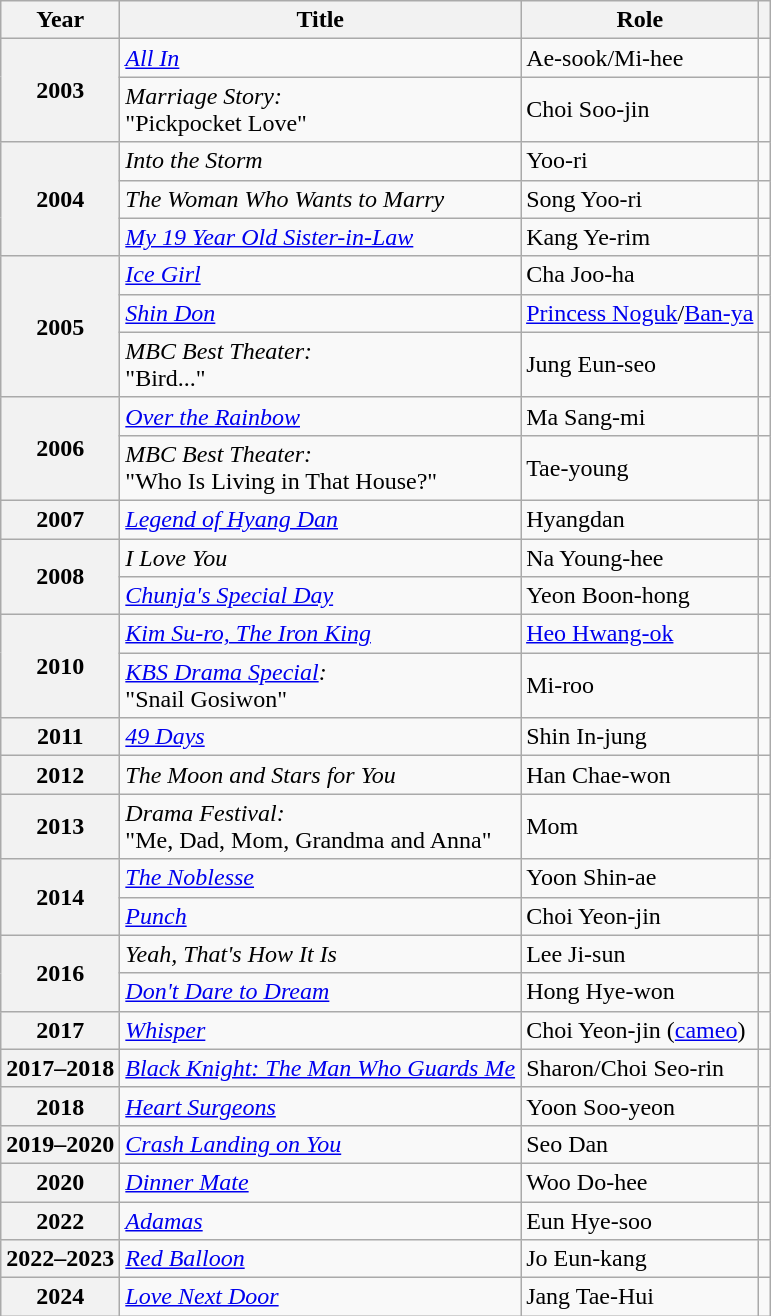<table class="wikitable plainrowheaders sortable">
<tr>
<th scope="col">Year</th>
<th scope="col">Title</th>
<th scope="col">Role</th>
<th scope="col" class="unsortable"></th>
</tr>
<tr>
<th scope="row" rowspan="2">2003</th>
<td><em><a href='#'>All In</a></em></td>
<td>Ae-sook/Mi-hee</td>
<td style="text-align:center"></td>
</tr>
<tr>
<td><em>Marriage Story:</em><br>"Pickpocket Love"</td>
<td>Choi Soo-jin</td>
<td style="text-align:center"></td>
</tr>
<tr>
<th scope="row" rowspan="3">2004</th>
<td><em>Into the Storm</em></td>
<td>Yoo-ri</td>
<td style="text-align:center"></td>
</tr>
<tr>
<td><em>The Woman Who Wants to Marry</em></td>
<td>Song Yoo-ri</td>
<td style="text-align:center"></td>
</tr>
<tr>
<td><em><a href='#'>My 19 Year Old Sister-in-Law</a></em></td>
<td>Kang Ye-rim</td>
<td style="text-align:center"></td>
</tr>
<tr>
<th scope="row" rowspan="3">2005</th>
<td><em><a href='#'>Ice Girl</a></em></td>
<td>Cha Joo-ha</td>
<td style="text-align:center"></td>
</tr>
<tr>
<td><em><a href='#'>Shin Don</a></em></td>
<td><a href='#'>Princess Noguk</a>/<a href='#'>Ban-ya</a></td>
<td style="text-align:center"></td>
</tr>
<tr>
<td><em>MBC Best Theater:</em><br>"Bird..."</td>
<td>Jung Eun-seo</td>
<td style="text-align:center"></td>
</tr>
<tr>
<th scope="row" rowspan="2">2006</th>
<td><em><a href='#'>Over the Rainbow</a></em></td>
<td>Ma Sang-mi</td>
<td style="text-align:center"></td>
</tr>
<tr>
<td><em>MBC Best Theater:</em><br>"Who Is Living in That House?"</td>
<td>Tae-young</td>
<td style="text-align:center"></td>
</tr>
<tr>
<th scope="row">2007</th>
<td><em><a href='#'>Legend of Hyang Dan</a></em></td>
<td>Hyangdan</td>
<td style="text-align:center"></td>
</tr>
<tr>
<th scope="row" rowspan="2">2008</th>
<td><em>I Love You</em></td>
<td>Na Young-hee</td>
<td style="text-align:center"></td>
</tr>
<tr>
<td><em><a href='#'>Chunja's Special Day</a></em></td>
<td>Yeon Boon-hong</td>
<td style="text-align:center"></td>
</tr>
<tr>
<th scope="row" rowspan="2">2010</th>
<td><em><a href='#'>Kim Su-ro, The Iron King</a></em></td>
<td><a href='#'>Heo Hwang-ok</a></td>
<td style="text-align:center"></td>
</tr>
<tr>
<td><em><a href='#'>KBS Drama Special</a>:</em><br>"Snail Gosiwon"</td>
<td>Mi-roo</td>
<td style="text-align:center"></td>
</tr>
<tr>
<th scope="row">2011</th>
<td><em><a href='#'>49 Days</a></em></td>
<td>Shin In-jung</td>
<td style="text-align:center"></td>
</tr>
<tr>
<th scope="row">2012</th>
<td><em>The Moon and Stars for You</em></td>
<td>Han Chae-won</td>
<td style="text-align:center"></td>
</tr>
<tr>
<th scope="row">2013</th>
<td><em>Drama Festival:</em><br>"Me, Dad, Mom, Grandma and Anna"</td>
<td>Mom</td>
<td style="text-align:center"></td>
</tr>
<tr>
<th scope="row" rowspan="2">2014</th>
<td><em><a href='#'>The Noblesse</a></em></td>
<td>Yoon Shin-ae</td>
<td style="text-align:center"></td>
</tr>
<tr>
<td><em><a href='#'>Punch</a></em></td>
<td>Choi Yeon-jin</td>
<td style="text-align:center"></td>
</tr>
<tr>
<th scope="row" rowspan="2">2016</th>
<td><em>Yeah, That's How It Is</em></td>
<td>Lee Ji-sun</td>
<td style="text-align:center"></td>
</tr>
<tr>
<td><em><a href='#'>Don't Dare to Dream</a></em></td>
<td>Hong Hye-won</td>
<td style="text-align:center"></td>
</tr>
<tr>
<th scope="row">2017</th>
<td><em><a href='#'>Whisper</a></em></td>
<td>Choi Yeon-jin (<a href='#'>cameo</a>)</td>
<td style="text-align:center"></td>
</tr>
<tr>
<th scope="row">2017–2018</th>
<td><em><a href='#'>Black Knight: The Man Who Guards Me</a></em></td>
<td>Sharon/Choi Seo-rin</td>
<td style="text-align:center"></td>
</tr>
<tr>
<th scope="row">2018</th>
<td><em><a href='#'>Heart Surgeons</a></em></td>
<td>Yoon Soo-yeon</td>
<td style="text-align:center"></td>
</tr>
<tr>
<th scope="row">2019–2020</th>
<td><em><a href='#'>Crash Landing on You</a></em></td>
<td>Seo Dan</td>
<td style="text-align:center"></td>
</tr>
<tr>
<th scope="row">2020</th>
<td><em><a href='#'>Dinner Mate</a></em></td>
<td>Woo Do-hee</td>
<td style="text-align:center"></td>
</tr>
<tr>
<th scope="row">2022</th>
<td><em><a href='#'>Adamas</a></em></td>
<td>Eun Hye-soo</td>
<td style="text-align:center"></td>
</tr>
<tr>
<th scope="row">2022–2023</th>
<td><em><a href='#'>Red Balloon</a></em></td>
<td>Jo Eun-kang</td>
<td style="text-align:center"></td>
</tr>
<tr>
<th scope="row">2024</th>
<td><em><a href='#'>Love Next Door</a></em></td>
<td>Jang Tae-Hui</td>
<td style="text-align:center"></td>
</tr>
</table>
